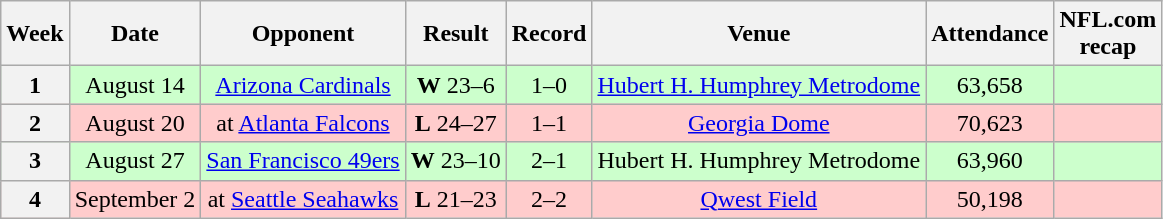<table class="wikitable" style="text-align:center">
<tr>
<th>Week</th>
<th>Date</th>
<th>Opponent</th>
<th>Result</th>
<th>Record</th>
<th>Venue</th>
<th>Attendance</th>
<th>NFL.com<br>recap</th>
</tr>
<tr style="background:#cfc">
<th>1</th>
<td>August 14</td>
<td><a href='#'>Arizona Cardinals</a></td>
<td><strong>W</strong> 23–6</td>
<td>1–0</td>
<td><a href='#'>Hubert H. Humphrey Metrodome</a></td>
<td>63,658</td>
<td></td>
</tr>
<tr style="background:#fcc">
<th>2</th>
<td>August 20</td>
<td>at <a href='#'>Atlanta Falcons</a></td>
<td><strong>L</strong> 24–27</td>
<td>1–1</td>
<td><a href='#'>Georgia Dome</a></td>
<td>70,623</td>
<td></td>
</tr>
<tr style="background:#cfc">
<th>3</th>
<td>August 27</td>
<td><a href='#'>San Francisco 49ers</a></td>
<td><strong>W</strong> 23–10</td>
<td>2–1</td>
<td>Hubert H. Humphrey Metrodome</td>
<td>63,960</td>
<td></td>
</tr>
<tr style="background:#fcc">
<th>4</th>
<td>September 2</td>
<td>at <a href='#'>Seattle Seahawks</a></td>
<td><strong>L</strong> 21–23</td>
<td>2–2</td>
<td><a href='#'>Qwest Field</a></td>
<td>50,198</td>
<td></td>
</tr>
</table>
